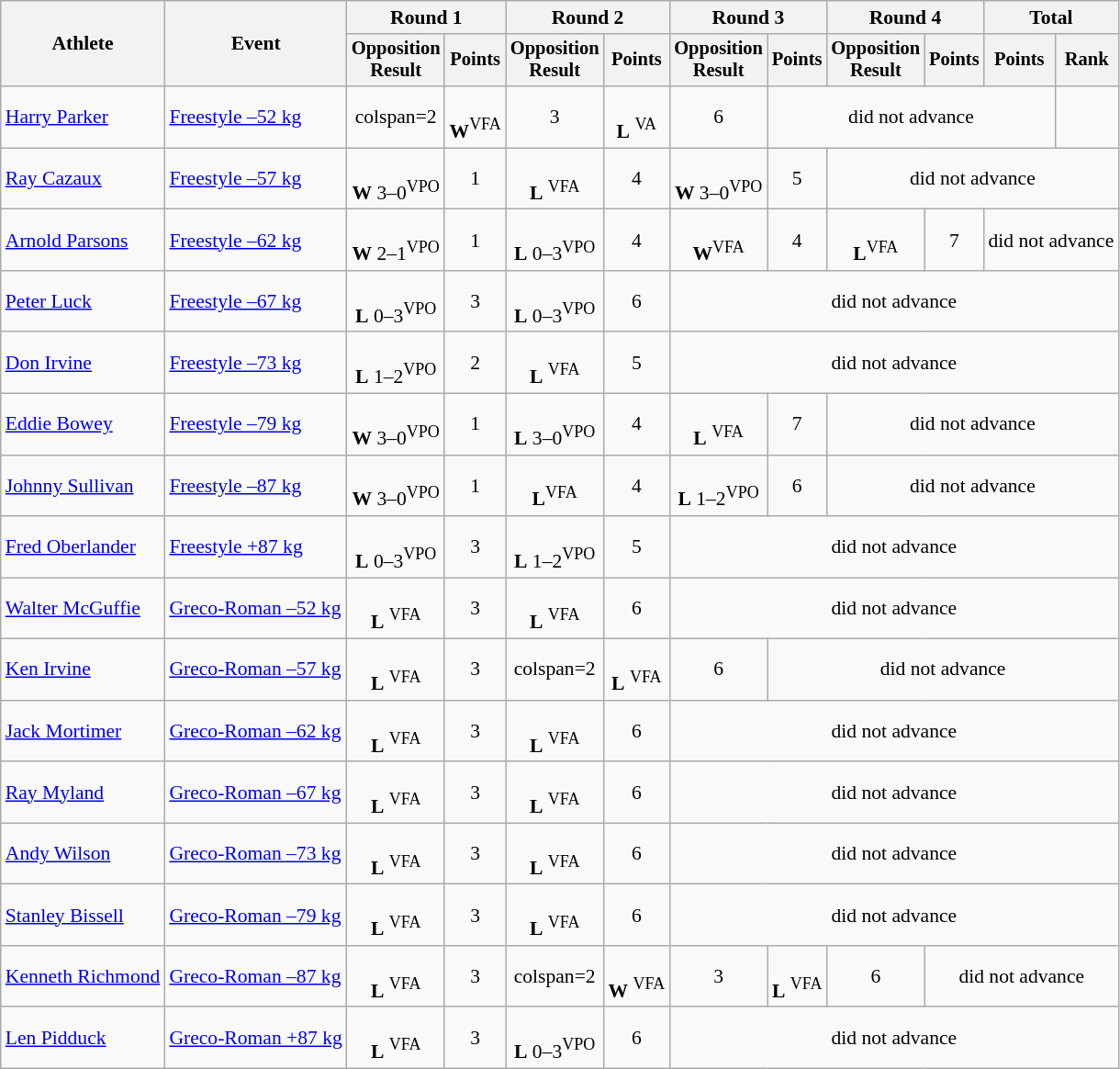<table class=wikitable style=font-size:90%;text-align:center>
<tr>
<th rowspan=2>Athlete</th>
<th rowspan=2>Event</th>
<th colspan=2>Round 1</th>
<th colspan=2>Round 2</th>
<th colspan=2>Round 3</th>
<th colspan=2>Round 4</th>
<th colspan=2>Total</th>
</tr>
<tr style=font-size:95%>
<th>Opposition<br>Result</th>
<th>Points</th>
<th>Opposition<br>Result</th>
<th>Points</th>
<th>Opposition<br>Result</th>
<th>Points</th>
<th>Opposition<br>Result</th>
<th>Points</th>
<th>Points</th>
<th>Rank</th>
</tr>
<tr>
<td align=left><a href='#'>Harry Parker</a></td>
<td align=left><a href='#'>Freestyle –52 kg</a></td>
<td>colspan=2 </td>
<td><br><strong>W</strong><sup>VFA</sup></td>
<td>3</td>
<td><br><strong>L</strong> <sup>VA</sup></td>
<td>6</td>
<td colspan=4>did not advance</td>
</tr>
<tr>
<td align=left><a href='#'>Ray Cazaux</a></td>
<td align=left><a href='#'>Freestyle –57 kg</a></td>
<td><br><strong>W</strong> 3–0<sup>VPO</sup></td>
<td>1</td>
<td><br><strong>L</strong> <sup>VFA</sup></td>
<td>4</td>
<td><br><strong>W</strong> 3–0<sup>VPO</sup></td>
<td>5</td>
<td colspan=4>did not advance</td>
</tr>
<tr>
<td align=left><a href='#'>Arnold Parsons</a></td>
<td align=left><a href='#'>Freestyle –62 kg</a></td>
<td><br><strong>W</strong> 2–1<sup>VPO</sup></td>
<td>1</td>
<td><br><strong>L</strong> 0–3<sup>VPO</sup></td>
<td>4</td>
<td><br><strong>W</strong><sup>VFA</sup></td>
<td>4</td>
<td><br><strong>L</strong><sup>VFA</sup></td>
<td>7</td>
<td colspan=5>did not advance</td>
</tr>
<tr>
<td align=left><a href='#'>Peter Luck</a></td>
<td align=left><a href='#'>Freestyle –67 kg</a></td>
<td><br><strong>L</strong> 0–3<sup>VPO</sup></td>
<td>3</td>
<td><br><strong>L</strong> 0–3<sup>VPO</sup></td>
<td>6</td>
<td colspan=9>did not advance</td>
</tr>
<tr>
<td align=left><a href='#'>Don Irvine</a></td>
<td align=left><a href='#'>Freestyle –73 kg</a></td>
<td><br><strong>L</strong> 1–2<sup>VPO</sup></td>
<td>2</td>
<td><br><strong>L</strong> <sup>VFA</sup></td>
<td>5</td>
<td colspan=9>did not advance</td>
</tr>
<tr>
<td align=left><a href='#'>Eddie Bowey</a></td>
<td align=left><a href='#'>Freestyle –79 kg</a></td>
<td><br><strong>W</strong> 3–0<sup>VPO</sup></td>
<td>1</td>
<td><br><strong>L</strong> 3–0<sup>VPO</sup></td>
<td>4</td>
<td><br><strong>L</strong> <sup>VFA</sup></td>
<td>7</td>
<td colspan=7>did not advance</td>
</tr>
<tr>
<td align=left><a href='#'>Johnny Sullivan</a></td>
<td align=left><a href='#'>Freestyle –87 kg</a></td>
<td><br><strong>W</strong> 3–0<sup>VPO</sup></td>
<td>1</td>
<td><br><strong>L</strong><sup>VFA</sup></td>
<td>4</td>
<td><br><strong>L</strong> 1–2<sup>VPO</sup></td>
<td>6</td>
<td colspan=7>did not advance</td>
</tr>
<tr>
<td align=left><a href='#'>Fred Oberlander</a></td>
<td align=left><a href='#'>Freestyle +87 kg</a></td>
<td><br><strong>L</strong> 0–3<sup>VPO</sup></td>
<td>3</td>
<td><br><strong>L</strong> 1–2<sup>VPO</sup></td>
<td>5</td>
<td colspan=9>did not advance</td>
</tr>
<tr>
<td align=left><a href='#'>Walter McGuffie</a></td>
<td align=left><a href='#'>Greco-Roman –52 kg</a></td>
<td><br><strong>L</strong> <sup>VFA</sup></td>
<td>3</td>
<td><br><strong>L</strong> <sup>VFA</sup></td>
<td>6</td>
<td colspan=9>did not advance</td>
</tr>
<tr>
<td align=left><a href='#'>Ken Irvine</a></td>
<td align=left><a href='#'>Greco-Roman –57 kg</a></td>
<td><br><strong>L</strong> <sup>VFA</sup></td>
<td>3</td>
<td>colspan=2 </td>
<td><br><strong>L</strong> <sup>VFA</sup></td>
<td>6</td>
<td colspan=7>did not advance</td>
</tr>
<tr>
<td align=left><a href='#'>Jack Mortimer</a></td>
<td align=left><a href='#'>Greco-Roman –62 kg</a></td>
<td><br><strong>L</strong> <sup>VFA</sup></td>
<td>3</td>
<td><br><strong>L</strong> <sup>VFA</sup></td>
<td>6</td>
<td colspan=9>did not advance</td>
</tr>
<tr>
<td align=left><a href='#'>Ray Myland</a></td>
<td align=left><a href='#'>Greco-Roman –67 kg</a></td>
<td><br><strong>L</strong> <sup>VFA</sup></td>
<td>3</td>
<td><br><strong>L</strong> <sup>VFA</sup></td>
<td>6</td>
<td colspan=9>did not advance</td>
</tr>
<tr>
<td align=left><a href='#'>Andy Wilson</a></td>
<td align=left><a href='#'>Greco-Roman –73 kg</a></td>
<td><br><strong>L</strong> <sup>VFA</sup></td>
<td>3</td>
<td><br><strong>L</strong> <sup>VFA</sup></td>
<td>6</td>
<td colspan=9>did not advance</td>
</tr>
<tr>
<td align=left><a href='#'>Stanley Bissell</a></td>
<td align=left><a href='#'>Greco-Roman –79 kg</a></td>
<td><br><strong>L</strong> <sup>VFA</sup></td>
<td>3</td>
<td><br><strong>L</strong> <sup>VFA</sup></td>
<td>6</td>
<td colspan=9>did not advance</td>
</tr>
<tr>
<td align=left><a href='#'>Kenneth Richmond</a></td>
<td align=left><a href='#'>Greco-Roman –87 kg</a></td>
<td><br><strong>L</strong> <sup>VFA</sup></td>
<td>3</td>
<td>colspan=2 </td>
<td><br><strong>W</strong> <sup>VFA</sup></td>
<td>3</td>
<td><br><strong>L</strong> <sup>VFA</sup></td>
<td>6</td>
<td colspan=5>did not advance</td>
</tr>
<tr>
<td align=left><a href='#'>Len Pidduck</a></td>
<td align=left><a href='#'>Greco-Roman +87 kg</a></td>
<td><br><strong>L</strong> <sup>VFA</sup></td>
<td>3</td>
<td><br><strong>L</strong> 0–3<sup>VPO</sup></td>
<td>6</td>
<td colspan=9>did not advance</td>
</tr>
</table>
